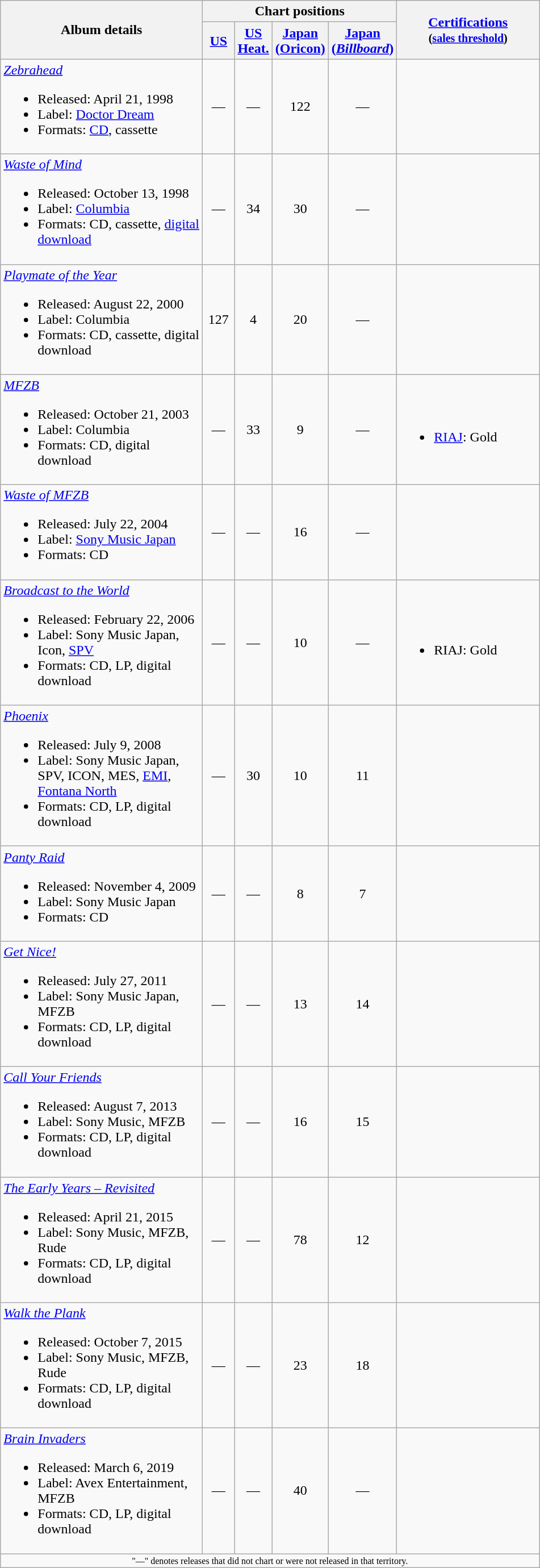<table class="wikitable" style="text-align:center;">
<tr>
<th rowspan="2" width="230">Album details</th>
<th colspan="4">Chart positions</th>
<th rowspan="2" style="width:10em;"><a href='#'>Certifications</a><br><small>(<a href='#'>sales threshold</a>)</small></th>
</tr>
<tr>
<th width="30"><a href='#'>US</a></th>
<th width="30"><a href='#'>US Heat.</a></th>
<th width="30"><a href='#'>Japan (Oricon)</a><br></th>
<th width="30"><a href='#'>Japan (<em>Billboard</em>)</a><br></th>
</tr>
<tr>
<td align="left"><em><a href='#'>Zebrahead</a></em><br><ul><li>Released: April 21, 1998</li><li>Label: <a href='#'>Doctor Dream</a></li><li>Formats: <a href='#'>CD</a>, cassette</li></ul></td>
<td>—</td>
<td>—</td>
<td>122</td>
<td>—</td>
<td></td>
</tr>
<tr>
<td align="left"><em><a href='#'>Waste of Mind</a></em><br><ul><li>Released: October 13, 1998</li><li>Label: <a href='#'>Columbia</a></li><li>Formats: CD, cassette, <a href='#'>digital download</a></li></ul></td>
<td>—</td>
<td>34</td>
<td>30</td>
<td>—</td>
<td></td>
</tr>
<tr>
<td align="left"><em><a href='#'>Playmate of the Year</a></em><br><ul><li>Released: August 22, 2000</li><li>Label: Columbia</li><li>Formats: CD, cassette, digital download</li></ul></td>
<td>127</td>
<td>4</td>
<td>20</td>
<td>—</td>
<td></td>
</tr>
<tr>
<td align="left"><em><a href='#'>MFZB</a></em><br><ul><li>Released: October 21, 2003</li><li>Label: Columbia</li><li>Formats: CD, digital download</li></ul></td>
<td>—</td>
<td>33</td>
<td>9</td>
<td>—</td>
<td style="text-align:left;"><br><ul><li><a href='#'>RIAJ</a>: Gold</li></ul></td>
</tr>
<tr>
<td align="left"><em><a href='#'>Waste of MFZB</a></em><br><ul><li>Released: July 22, 2004</li><li>Label: <a href='#'>Sony Music Japan</a></li><li>Formats: CD</li></ul></td>
<td>—</td>
<td>—</td>
<td>16</td>
<td>—</td>
<td></td>
</tr>
<tr>
<td align="left"><em><a href='#'>Broadcast to the World</a></em><br><ul><li>Released: February 22, 2006</li><li>Label: Sony Music Japan, Icon, <a href='#'>SPV</a></li><li>Formats: CD, LP, digital download</li></ul></td>
<td>—</td>
<td>—</td>
<td>10</td>
<td>—</td>
<td style="text-align:left;"><br><ul><li>RIAJ: Gold</li></ul></td>
</tr>
<tr>
<td align="left"><em><a href='#'>Phoenix</a></em><br><ul><li>Released: July 9, 2008</li><li>Label: Sony Music Japan, SPV, ICON, MES, <a href='#'>EMI</a>, <a href='#'>Fontana North</a></li><li>Formats: CD, LP, digital download</li></ul></td>
<td>—</td>
<td>30</td>
<td>10</td>
<td>11</td>
<td></td>
</tr>
<tr>
<td align="left"><em><a href='#'>Panty Raid</a></em><br><ul><li>Released: November 4, 2009</li><li>Label: Sony Music Japan</li><li>Formats: CD</li></ul></td>
<td>—</td>
<td>—</td>
<td>8</td>
<td>7</td>
<td></td>
</tr>
<tr>
<td align="left"><em><a href='#'>Get Nice!</a></em><br><ul><li>Released: July 27, 2011</li><li>Label: Sony Music Japan, MFZB</li><li>Formats: CD, LP, digital download</li></ul></td>
<td>—</td>
<td>—</td>
<td>13</td>
<td>14</td>
<td></td>
</tr>
<tr>
<td align="left"><em><a href='#'>Call Your Friends</a></em><br><ul><li>Released: August 7, 2013</li><li>Label: Sony Music, MFZB</li><li>Formats: CD, LP, digital download</li></ul></td>
<td>—</td>
<td>—</td>
<td>16</td>
<td>15</td>
<td></td>
</tr>
<tr>
<td align="left"><em><a href='#'>The Early Years – Revisited</a></em><br><ul><li>Released: April 21, 2015</li><li>Label: Sony Music, MFZB, Rude</li><li>Formats: CD, LP, digital download</li></ul></td>
<td>—</td>
<td>—</td>
<td>78</td>
<td>12</td>
<td></td>
</tr>
<tr>
<td align="left"><em><a href='#'>Walk the Plank</a></em><br><ul><li>Released: October 7, 2015</li><li>Label: Sony Music, MFZB, Rude</li><li>Formats: CD, LP, digital download</li></ul></td>
<td>—</td>
<td>—</td>
<td>23</td>
<td>18</td>
<td></td>
</tr>
<tr>
<td align="left"><em><a href='#'>Brain Invaders</a></em><br><ul><li>Released: March 6, 2019</li><li>Label: Avex Entertainment, MFZB</li><li>Formats: CD, LP, digital download</li></ul></td>
<td>—</td>
<td>—</td>
<td>40</td>
<td>—</td>
<td></td>
</tr>
<tr>
<td colspan="14" style="font-size: 8pt">"—" denotes releases that did not chart or were not released in that territory.</td>
</tr>
</table>
